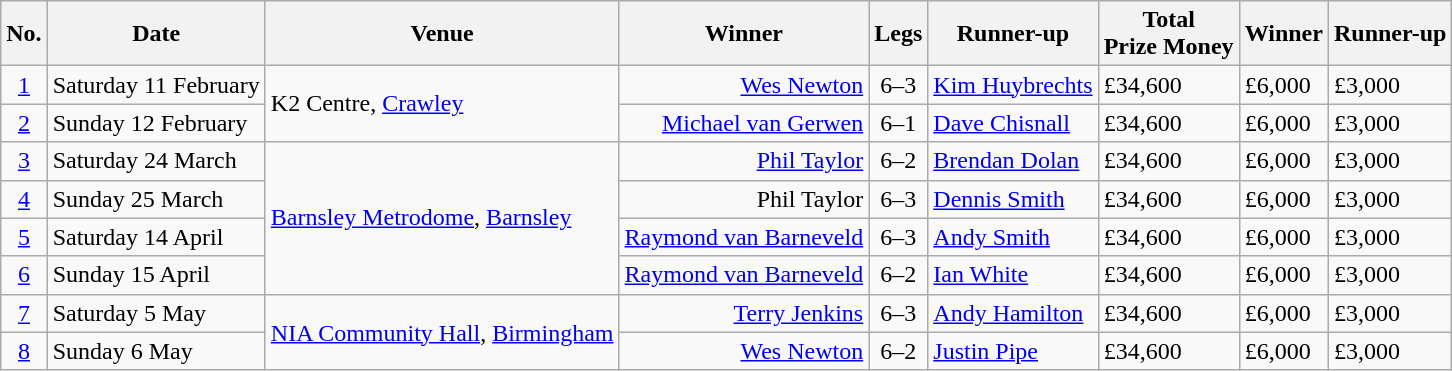<table class="wikitable">
<tr>
<th>No.</th>
<th>Date</th>
<th>Venue</th>
<th>Winner</th>
<th>Legs</th>
<th>Runner-up</th>
<th>Total<br>Prize Money</th>
<th>Winner</th>
<th>Runner-up</th>
</tr>
<tr>
<td align=center><a href='#'>1</a></td>
<td>Saturday 11 February</td>
<td rowspan=2>K2 Centre, <a href='#'>Crawley</a></td>
<td align=right><a href='#'>Wes Newton</a> </td>
<td align=center>6–3</td>
<td> <a href='#'>Kim Huybrechts</a></td>
<td>£34,600</td>
<td>£6,000</td>
<td>£3,000</td>
</tr>
<tr>
<td align=center><a href='#'>2</a></td>
<td>Sunday 12 February</td>
<td align=right><a href='#'>Michael van Gerwen</a> </td>
<td align=center>6–1</td>
<td> <a href='#'>Dave Chisnall</a></td>
<td>£34,600</td>
<td>£6,000</td>
<td>£3,000</td>
</tr>
<tr>
<td align=center><a href='#'>3</a></td>
<td>Saturday 24 March</td>
<td rowspan=4><a href='#'>Barnsley Metrodome</a>, <a href='#'>Barnsley</a></td>
<td align=right><a href='#'>Phil Taylor</a> </td>
<td align=center>6–2</td>
<td> <a href='#'>Brendan Dolan</a></td>
<td>£34,600</td>
<td>£6,000</td>
<td>£3,000</td>
</tr>
<tr>
<td align=center><a href='#'>4</a></td>
<td>Sunday 25 March</td>
<td align=right>Phil Taylor </td>
<td align=center>6–3</td>
<td> <a href='#'>Dennis Smith</a></td>
<td>£34,600</td>
<td>£6,000</td>
<td>£3,000</td>
</tr>
<tr>
<td align=center><a href='#'>5</a></td>
<td>Saturday 14 April</td>
<td align=right><a href='#'>Raymond van Barneveld</a> </td>
<td align=center>6–3</td>
<td> <a href='#'>Andy Smith</a></td>
<td>£34,600</td>
<td>£6,000</td>
<td>£3,000</td>
</tr>
<tr>
<td align=center><a href='#'>6</a></td>
<td>Sunday 15 April</td>
<td align=right><a href='#'>Raymond van Barneveld</a> </td>
<td align=center>6–2</td>
<td> <a href='#'>Ian White</a></td>
<td>£34,600</td>
<td>£6,000</td>
<td>£3,000</td>
</tr>
<tr>
<td align=center><a href='#'>7</a></td>
<td>Saturday 5 May</td>
<td rowspan=2><a href='#'>NIA Community Hall</a>, <a href='#'>Birmingham</a></td>
<td align=right><a href='#'>Terry Jenkins</a> </td>
<td align=center>6–3</td>
<td> <a href='#'>Andy Hamilton</a></td>
<td>£34,600</td>
<td>£6,000</td>
<td>£3,000</td>
</tr>
<tr>
<td align=center><a href='#'>8</a></td>
<td>Sunday 6 May</td>
<td align=right><a href='#'>Wes Newton</a> </td>
<td align=center>6–2</td>
<td> <a href='#'>Justin Pipe</a></td>
<td>£34,600</td>
<td>£6,000</td>
<td>£3,000</td>
</tr>
</table>
